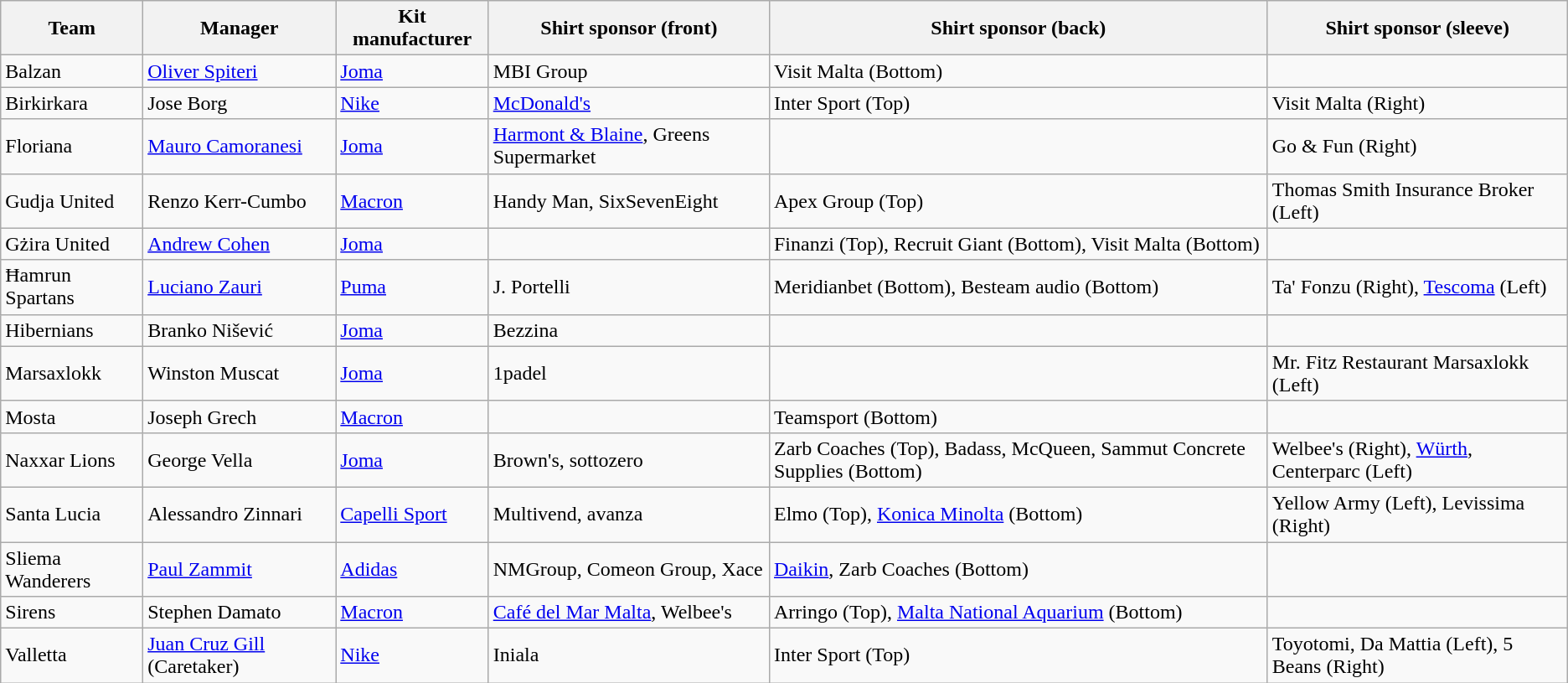<table class="wikitable sortable">
<tr>
<th>Team</th>
<th>Manager</th>
<th>Kit manufacturer</th>
<th>Shirt sponsor (front)</th>
<th>Shirt sponsor (back)</th>
<th>Shirt sponsor (sleeve)</th>
</tr>
<tr>
<td>Balzan</td>
<td> <a href='#'>Oliver Spiteri</a></td>
<td><a href='#'>Joma</a></td>
<td>MBI Group</td>
<td>Visit Malta (Bottom)</td>
<td></td>
</tr>
<tr>
<td>Birkirkara</td>
<td> Jose Borg</td>
<td><a href='#'>Nike</a></td>
<td><a href='#'>McDonald's</a></td>
<td>Inter Sport (Top)</td>
<td>Visit Malta (Right)</td>
</tr>
<tr>
<td>Floriana</td>
<td> <a href='#'>Mauro Camoranesi</a></td>
<td><a href='#'>Joma</a></td>
<td><a href='#'>Harmont & Blaine</a>, Greens Supermarket</td>
<td></td>
<td>Go & Fun (Right)</td>
</tr>
<tr>
<td>Gudja United</td>
<td> Renzo Kerr-Cumbo</td>
<td><a href='#'>Macron</a></td>
<td>Handy Man, SixSevenEight</td>
<td>Apex Group (Top)</td>
<td>Thomas Smith Insurance Broker (Left)</td>
</tr>
<tr>
<td>Gżira United</td>
<td> <a href='#'>Andrew Cohen</a></td>
<td><a href='#'>Joma</a></td>
<td></td>
<td>Finanzi (Top), Recruit Giant (Bottom), Visit Malta (Bottom)</td>
<td></td>
</tr>
<tr>
<td>Ħamrun Spartans</td>
<td> <a href='#'>Luciano Zauri</a></td>
<td><a href='#'>Puma</a></td>
<td>J. Portelli</td>
<td>Meridianbet (Bottom), Besteam audio (Bottom)</td>
<td>Ta' Fonzu (Right), <a href='#'>Tescoma</a> (Left)</td>
</tr>
<tr>
<td>Hibernians</td>
<td> Branko Nišević</td>
<td><a href='#'>Joma</a></td>
<td>Bezzina</td>
<td></td>
<td></td>
</tr>
<tr>
<td>Marsaxlokk</td>
<td> Winston Muscat</td>
<td><a href='#'>Joma</a></td>
<td>1padel</td>
<td></td>
<td>Mr. Fitz Restaurant Marsaxlokk (Left)</td>
</tr>
<tr>
<td>Mosta</td>
<td> Joseph Grech</td>
<td><a href='#'>Macron</a></td>
<td></td>
<td>Teamsport (Bottom)</td>
<td></td>
</tr>
<tr>
<td>Naxxar Lions</td>
<td> George Vella</td>
<td><a href='#'>Joma</a></td>
<td>Brown's, sottozero</td>
<td>Zarb Coaches (Top), Badass, McQueen, Sammut Concrete Supplies (Bottom)</td>
<td>Welbee's (Right), <a href='#'>Würth</a>, Centerparc (Left)</td>
</tr>
<tr>
<td>Santa Lucia</td>
<td> Alessandro Zinnari</td>
<td><a href='#'>Capelli Sport</a></td>
<td>Multivend, avanza</td>
<td>Elmo (Top), <a href='#'>Konica Minolta</a> (Bottom)</td>
<td>Yellow Army (Left), Levissima (Right)</td>
</tr>
<tr>
<td>Sliema Wanderers</td>
<td> <a href='#'>Paul Zammit</a></td>
<td><a href='#'>Adidas</a></td>
<td>NMGroup, Comeon Group, Xace</td>
<td><a href='#'>Daikin</a>, Zarb Coaches (Bottom)</td>
<td></td>
</tr>
<tr>
<td>Sirens</td>
<td> Stephen Damato</td>
<td><a href='#'>Macron</a></td>
<td><a href='#'>Café del Mar Malta</a>, Welbee's</td>
<td>Arringo (Top), <a href='#'>Malta National Aquarium</a> (Bottom)</td>
<td></td>
</tr>
<tr>
<td>Valletta</td>
<td> <a href='#'>Juan Cruz Gill</a> (Caretaker)</td>
<td><a href='#'>Nike</a></td>
<td>Iniala</td>
<td>Inter Sport (Top)</td>
<td>Toyotomi, Da Mattia (Left), 5 Beans (Right)</td>
</tr>
</table>
